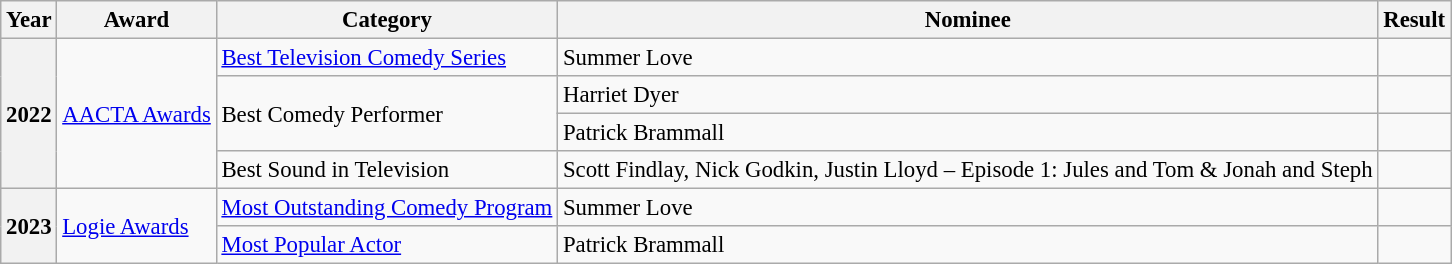<table class="wikitable plainrowheaders" style="font-size: 95%;">
<tr>
<th scope="col">Year</th>
<th scope="col">Award</th>
<th scope="col">Category</th>
<th scope="col">Nominee</th>
<th scope="col">Result</th>
</tr>
<tr>
<th rowspan=4 scope="row">2022</th>
<td rowspan=4><a href='#'>AACTA Awards</a></td>
<td><a href='#'>Best Television Comedy Series</a></td>
<td>Summer Love</td>
<td></td>
</tr>
<tr>
<td rowspan=2>Best Comedy Performer</td>
<td>Harriet Dyer</td>
<td></td>
</tr>
<tr>
<td>Patrick Brammall</td>
<td></td>
</tr>
<tr>
<td>Best Sound in Television</td>
<td>Scott Findlay, Nick Godkin, Justin Lloyd – Episode 1: Jules and Tom & Jonah and Steph</td>
<td></td>
</tr>
<tr>
<th rowspan=2 scope="row">2023</th>
<td rowspan=2><a href='#'>Logie Awards</a></td>
<td><a href='#'>Most Outstanding Comedy Program</a></td>
<td>Summer Love</td>
<td></td>
</tr>
<tr>
<td><a href='#'>Most Popular Actor</a></td>
<td>Patrick Brammall</td>
<td></td>
</tr>
</table>
